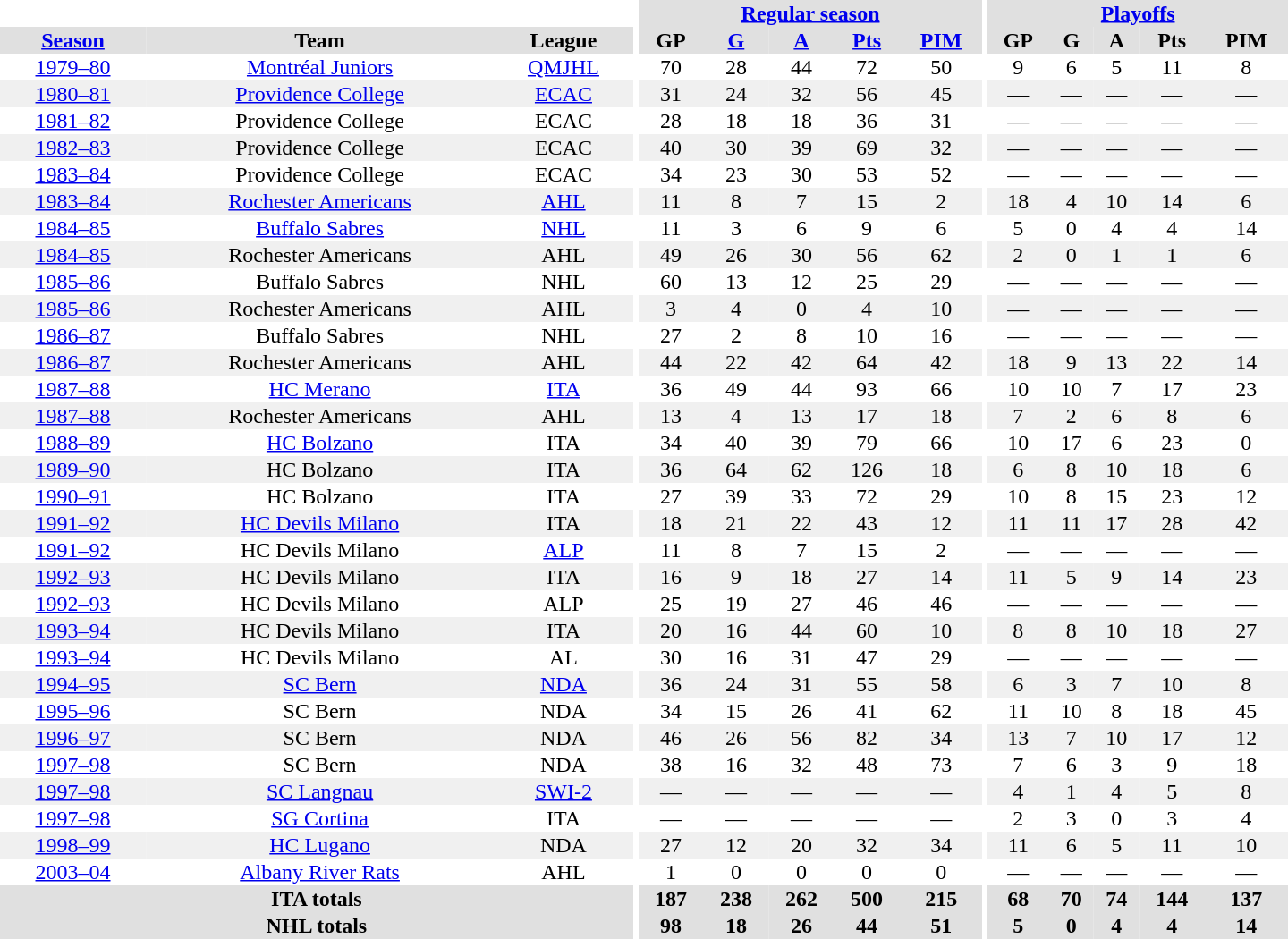<table border="0" cellpadding="1" cellspacing="0" style="text-align:center; width:60em">
<tr bgcolor="#e0e0e0">
<th colspan="3" bgcolor="#ffffff"></th>
<th rowspan="100" bgcolor="#ffffff"></th>
<th colspan="5"><a href='#'>Regular season</a></th>
<th rowspan="100" bgcolor="#ffffff"></th>
<th colspan="5"><a href='#'>Playoffs</a></th>
</tr>
<tr bgcolor="#e0e0e0">
<th><a href='#'>Season</a></th>
<th>Team</th>
<th>League</th>
<th>GP</th>
<th><a href='#'>G</a></th>
<th><a href='#'>A</a></th>
<th><a href='#'>Pts</a></th>
<th><a href='#'>PIM</a></th>
<th>GP</th>
<th>G</th>
<th>A</th>
<th>Pts</th>
<th>PIM</th>
</tr>
<tr>
<td><a href='#'>1979–80</a></td>
<td><a href='#'>Montréal Juniors</a></td>
<td><a href='#'>QMJHL</a></td>
<td>70</td>
<td>28</td>
<td>44</td>
<td>72</td>
<td>50</td>
<td>9</td>
<td>6</td>
<td>5</td>
<td>11</td>
<td>8</td>
</tr>
<tr bgcolor="#f0f0f0">
<td><a href='#'>1980–81</a></td>
<td><a href='#'>Providence College</a></td>
<td><a href='#'>ECAC</a></td>
<td>31</td>
<td>24</td>
<td>32</td>
<td>56</td>
<td>45</td>
<td>—</td>
<td>—</td>
<td>—</td>
<td>—</td>
<td>—</td>
</tr>
<tr>
<td><a href='#'>1981–82</a></td>
<td>Providence College</td>
<td>ECAC</td>
<td>28</td>
<td>18</td>
<td>18</td>
<td>36</td>
<td>31</td>
<td>—</td>
<td>—</td>
<td>—</td>
<td>—</td>
<td>—</td>
</tr>
<tr bgcolor="#f0f0f0">
<td><a href='#'>1982–83</a></td>
<td>Providence College</td>
<td>ECAC</td>
<td>40</td>
<td>30</td>
<td>39</td>
<td>69</td>
<td>32</td>
<td>—</td>
<td>—</td>
<td>—</td>
<td>—</td>
<td>—</td>
</tr>
<tr>
<td><a href='#'>1983–84</a></td>
<td>Providence College</td>
<td>ECAC</td>
<td>34</td>
<td>23</td>
<td>30</td>
<td>53</td>
<td>52</td>
<td>—</td>
<td>—</td>
<td>—</td>
<td>—</td>
<td>—</td>
</tr>
<tr bgcolor="#f0f0f0">
<td><a href='#'>1983–84</a></td>
<td><a href='#'>Rochester Americans</a></td>
<td><a href='#'>AHL</a></td>
<td>11</td>
<td>8</td>
<td>7</td>
<td>15</td>
<td>2</td>
<td>18</td>
<td>4</td>
<td>10</td>
<td>14</td>
<td>6</td>
</tr>
<tr>
<td><a href='#'>1984–85</a></td>
<td><a href='#'>Buffalo Sabres</a></td>
<td><a href='#'>NHL</a></td>
<td>11</td>
<td>3</td>
<td>6</td>
<td>9</td>
<td>6</td>
<td>5</td>
<td>0</td>
<td>4</td>
<td>4</td>
<td>14</td>
</tr>
<tr bgcolor="#f0f0f0">
<td><a href='#'>1984–85</a></td>
<td>Rochester Americans</td>
<td>AHL</td>
<td>49</td>
<td>26</td>
<td>30</td>
<td>56</td>
<td>62</td>
<td>2</td>
<td>0</td>
<td>1</td>
<td>1</td>
<td>6</td>
</tr>
<tr>
<td><a href='#'>1985–86</a></td>
<td>Buffalo Sabres</td>
<td>NHL</td>
<td>60</td>
<td>13</td>
<td>12</td>
<td>25</td>
<td>29</td>
<td>—</td>
<td>—</td>
<td>—</td>
<td>—</td>
<td>—</td>
</tr>
<tr bgcolor="#f0f0f0">
<td><a href='#'>1985–86</a></td>
<td>Rochester Americans</td>
<td>AHL</td>
<td>3</td>
<td>4</td>
<td>0</td>
<td>4</td>
<td>10</td>
<td>—</td>
<td>—</td>
<td>—</td>
<td>—</td>
<td>—</td>
</tr>
<tr>
<td><a href='#'>1986–87</a></td>
<td>Buffalo Sabres</td>
<td>NHL</td>
<td>27</td>
<td>2</td>
<td>8</td>
<td>10</td>
<td>16</td>
<td>—</td>
<td>—</td>
<td>—</td>
<td>—</td>
<td>—</td>
</tr>
<tr bgcolor="#f0f0f0">
<td><a href='#'>1986–87</a></td>
<td>Rochester Americans</td>
<td>AHL</td>
<td>44</td>
<td>22</td>
<td>42</td>
<td>64</td>
<td>42</td>
<td>18</td>
<td>9</td>
<td>13</td>
<td>22</td>
<td>14</td>
</tr>
<tr>
<td><a href='#'>1987–88</a></td>
<td><a href='#'>HC Merano</a></td>
<td><a href='#'>ITA</a></td>
<td>36</td>
<td>49</td>
<td>44</td>
<td>93</td>
<td>66</td>
<td>10</td>
<td>10</td>
<td>7</td>
<td>17</td>
<td>23</td>
</tr>
<tr bgcolor="#f0f0f0">
<td><a href='#'>1987–88</a></td>
<td>Rochester Americans</td>
<td>AHL</td>
<td>13</td>
<td>4</td>
<td>13</td>
<td>17</td>
<td>18</td>
<td>7</td>
<td>2</td>
<td>6</td>
<td>8</td>
<td>6</td>
</tr>
<tr>
<td><a href='#'>1988–89</a></td>
<td><a href='#'>HC Bolzano</a></td>
<td>ITA</td>
<td>34</td>
<td>40</td>
<td>39</td>
<td>79</td>
<td>66</td>
<td>10</td>
<td>17</td>
<td>6</td>
<td>23</td>
<td>0</td>
</tr>
<tr bgcolor="#f0f0f0">
<td><a href='#'>1989–90</a></td>
<td>HC Bolzano</td>
<td>ITA</td>
<td>36</td>
<td>64</td>
<td>62</td>
<td>126</td>
<td>18</td>
<td>6</td>
<td>8</td>
<td>10</td>
<td>18</td>
<td>6</td>
</tr>
<tr>
<td><a href='#'>1990–91</a></td>
<td>HC Bolzano</td>
<td>ITA</td>
<td>27</td>
<td>39</td>
<td>33</td>
<td>72</td>
<td>29</td>
<td>10</td>
<td>8</td>
<td>15</td>
<td>23</td>
<td>12</td>
</tr>
<tr bgcolor="#f0f0f0">
<td><a href='#'>1991–92</a></td>
<td><a href='#'>HC Devils Milano</a></td>
<td>ITA</td>
<td>18</td>
<td>21</td>
<td>22</td>
<td>43</td>
<td>12</td>
<td>11</td>
<td>11</td>
<td>17</td>
<td>28</td>
<td>42</td>
</tr>
<tr>
<td><a href='#'>1991–92</a></td>
<td>HC Devils Milano</td>
<td><a href='#'>ALP</a></td>
<td>11</td>
<td>8</td>
<td>7</td>
<td>15</td>
<td>2</td>
<td>—</td>
<td>—</td>
<td>—</td>
<td>—</td>
<td>—</td>
</tr>
<tr bgcolor="#f0f0f0">
<td><a href='#'>1992–93</a></td>
<td>HC Devils Milano</td>
<td>ITA</td>
<td>16</td>
<td>9</td>
<td>18</td>
<td>27</td>
<td>14</td>
<td>11</td>
<td>5</td>
<td>9</td>
<td>14</td>
<td>23</td>
</tr>
<tr>
<td><a href='#'>1992–93</a></td>
<td>HC Devils Milano</td>
<td>ALP</td>
<td>25</td>
<td>19</td>
<td>27</td>
<td>46</td>
<td>46</td>
<td>—</td>
<td>—</td>
<td>—</td>
<td>—</td>
<td>—</td>
</tr>
<tr bgcolor="#f0f0f0">
<td><a href='#'>1993–94</a></td>
<td>HC Devils Milano</td>
<td>ITA</td>
<td>20</td>
<td>16</td>
<td>44</td>
<td>60</td>
<td>10</td>
<td>8</td>
<td>8</td>
<td>10</td>
<td>18</td>
<td>27</td>
</tr>
<tr>
<td><a href='#'>1993–94</a></td>
<td>HC Devils Milano</td>
<td>AL</td>
<td>30</td>
<td>16</td>
<td>31</td>
<td>47</td>
<td>29</td>
<td>—</td>
<td>—</td>
<td>—</td>
<td>—</td>
<td>—</td>
</tr>
<tr bgcolor="#f0f0f0">
<td><a href='#'>1994–95</a></td>
<td><a href='#'>SC Bern</a></td>
<td><a href='#'>NDA</a></td>
<td>36</td>
<td>24</td>
<td>31</td>
<td>55</td>
<td>58</td>
<td>6</td>
<td>3</td>
<td>7</td>
<td>10</td>
<td>8</td>
</tr>
<tr>
<td><a href='#'>1995–96</a></td>
<td>SC Bern</td>
<td>NDA</td>
<td>34</td>
<td>15</td>
<td>26</td>
<td>41</td>
<td>62</td>
<td>11</td>
<td>10</td>
<td>8</td>
<td>18</td>
<td>45</td>
</tr>
<tr bgcolor="#f0f0f0">
<td><a href='#'>1996–97</a></td>
<td>SC Bern</td>
<td>NDA</td>
<td>46</td>
<td>26</td>
<td>56</td>
<td>82</td>
<td>34</td>
<td>13</td>
<td>7</td>
<td>10</td>
<td>17</td>
<td>12</td>
</tr>
<tr>
<td><a href='#'>1997–98</a></td>
<td>SC Bern</td>
<td>NDA</td>
<td>38</td>
<td>16</td>
<td>32</td>
<td>48</td>
<td>73</td>
<td>7</td>
<td>6</td>
<td>3</td>
<td>9</td>
<td>18</td>
</tr>
<tr bgcolor="#f0f0f0">
<td><a href='#'>1997–98</a></td>
<td><a href='#'>SC Langnau</a></td>
<td><a href='#'>SWI-2</a></td>
<td>—</td>
<td>—</td>
<td>—</td>
<td>—</td>
<td>—</td>
<td>4</td>
<td>1</td>
<td>4</td>
<td>5</td>
<td>8</td>
</tr>
<tr>
<td><a href='#'>1997–98</a></td>
<td><a href='#'>SG Cortina</a></td>
<td>ITA</td>
<td>—</td>
<td>—</td>
<td>—</td>
<td>—</td>
<td>—</td>
<td>2</td>
<td>3</td>
<td>0</td>
<td>3</td>
<td>4</td>
</tr>
<tr bgcolor="#f0f0f0">
<td><a href='#'>1998–99</a></td>
<td><a href='#'>HC Lugano</a></td>
<td>NDA</td>
<td>27</td>
<td>12</td>
<td>20</td>
<td>32</td>
<td>34</td>
<td>11</td>
<td>6</td>
<td>5</td>
<td>11</td>
<td>10</td>
</tr>
<tr>
<td><a href='#'>2003–04</a></td>
<td><a href='#'>Albany River Rats</a></td>
<td>AHL</td>
<td>1</td>
<td>0</td>
<td>0</td>
<td>0</td>
<td>0</td>
<td>—</td>
<td>—</td>
<td>—</td>
<td>—</td>
<td>—</td>
</tr>
<tr bgcolor="#e0e0e0">
<th colspan="3">ITA totals</th>
<th>187</th>
<th>238</th>
<th>262</th>
<th>500</th>
<th>215</th>
<th>68</th>
<th>70</th>
<th>74</th>
<th>144</th>
<th>137</th>
</tr>
<tr bgcolor="#e0e0e0">
<th colspan="3">NHL totals</th>
<th>98</th>
<th>18</th>
<th>26</th>
<th>44</th>
<th>51</th>
<th>5</th>
<th>0</th>
<th>4</th>
<th>4</th>
<th>14</th>
</tr>
</table>
